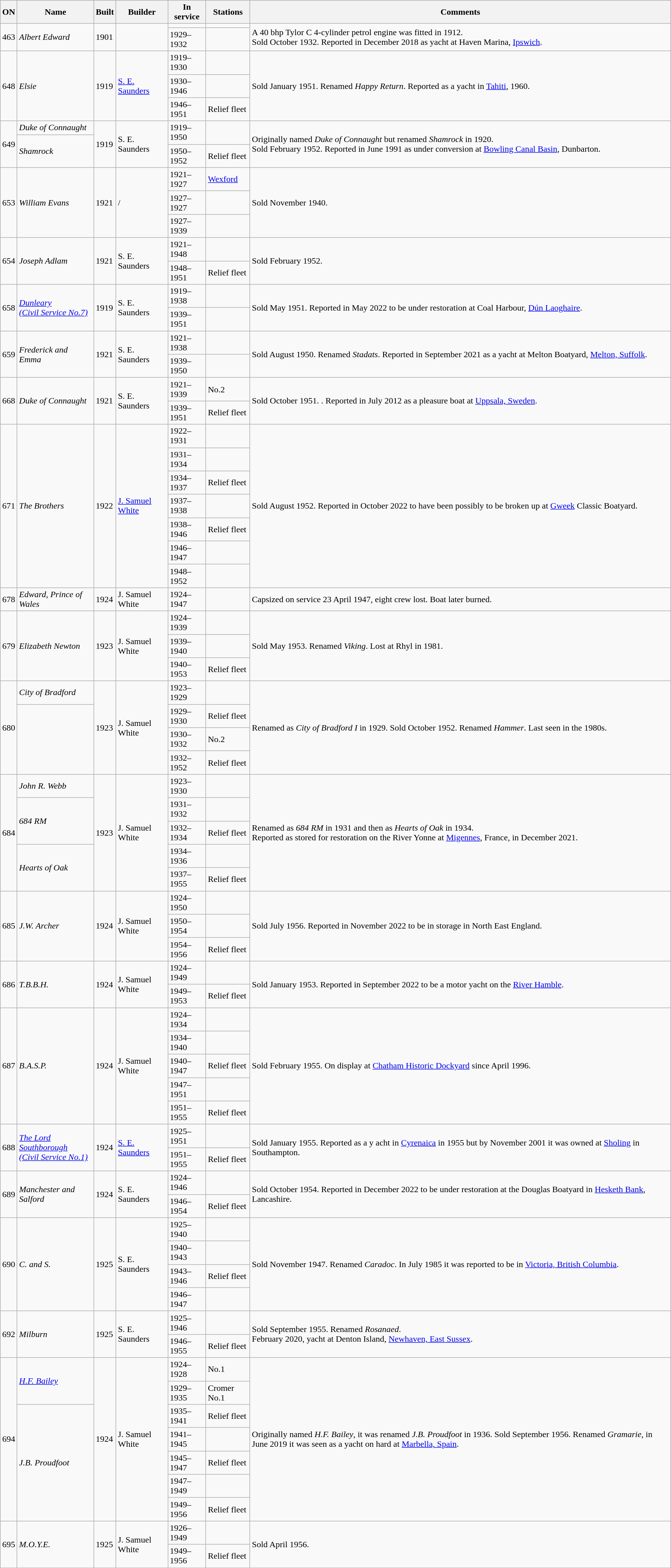<table class="wikitable">
<tr>
<th>ON</th>
<th>Name</th>
<th>Built</th>
<th>Builder</th>
<th>In service</th>
<th>Stations</th>
<th>Comments</th>
</tr>
<tr>
<td rowspan="2">463</td>
<td rowspan="2"><em>Albert Edward</em></td>
<td rowspan="2">1901</td>
<td rowspan="2"></td>
<td></td>
<td></td>
<td rowspan="2">A 40 bhp Tylor C 4-cylinder petrol engine was fitted in 1912.<br>Sold October 1932. Reported in December 2018 as yacht at Haven Marina, <a href='#'>Ipswich</a>.</td>
</tr>
<tr>
<td>1929–1932</td>
<td></td>
</tr>
<tr>
<td rowspan="3">648</td>
<td rowspan="3"><em>Elsie</em></td>
<td rowspan="3">1919</td>
<td rowspan="3"><a href='#'>S. E. Saunders</a></td>
<td>1919–1930</td>
<td></td>
<td rowspan="3">Sold January 1951. Renamed <em>Happy Return</em>. Reported as a yacht in <a href='#'>Tahiti</a>, 1960.</td>
</tr>
<tr>
<td>1930–1946</td>
<td></td>
</tr>
<tr>
<td>1946–1951</td>
<td>Relief fleet</td>
</tr>
<tr>
<td rowspan="3">649</td>
<td><em>Duke of Connaught</em></td>
<td rowspan="3">1919</td>
<td rowspan="3">S. E. Saunders</td>
<td rowspan="2">1919–1950</td>
<td rowspan="2"></td>
<td rowspan="3">Originally named <em>Duke of Connaught</em> but renamed <em>Shamrock</em> in 1920.<br>Sold February 1952. Reported in June 1991 as under conversion at <a href='#'>Bowling Canal Basin</a>, Dunbarton.</td>
</tr>
<tr>
<td rowspan="2"><em>Shamrock</em></td>
</tr>
<tr>
<td>1950–1952</td>
<td>Relief fleet</td>
</tr>
<tr>
<td rowspan="3">653</td>
<td rowspan="3"><em>William Evans</em></td>
<td rowspan="3">1921</td>
<td rowspan="3"> / </td>
<td>1921–1927</td>
<td><a href='#'>Wexford</a></td>
<td rowspan="3">Sold November 1940.</td>
</tr>
<tr>
<td>1927–1927</td>
<td></td>
</tr>
<tr>
<td>1927–1939</td>
<td></td>
</tr>
<tr>
<td rowspan="2">654</td>
<td rowspan="2"><em>Joseph Adlam</em></td>
<td rowspan="2">1921</td>
<td rowspan="2">S. E. Saunders</td>
<td>1921–1948</td>
<td></td>
<td rowspan="2">Sold February 1952.</td>
</tr>
<tr>
<td>1948–1951</td>
<td>Relief fleet</td>
</tr>
<tr>
<td rowspan="2">658</td>
<td rowspan="2"><a href='#'><em>Dunleary<br>(Civil Service No.7)</em></a></td>
<td rowspan="2">1919</td>
<td rowspan="2">S. E. Saunders</td>
<td>1919–1938</td>
<td></td>
<td rowspan="2">Sold May 1951. Reported in May 2022 to be under restoration at Coal Harbour, <a href='#'>Dún Laoghaire</a>.</td>
</tr>
<tr>
<td>1939–1951</td>
<td></td>
</tr>
<tr>
<td rowspan="2">659</td>
<td rowspan="2"><em>Frederick and Emma</em></td>
<td rowspan="2">1921</td>
<td rowspan="2">S. E. Saunders</td>
<td>1921–1938</td>
<td></td>
<td rowspan="2">Sold August 1950. Renamed <em>Stadats</em>. Reported in September 2021 as a yacht at Melton Boatyard, <a href='#'>Melton, Suffolk</a>.</td>
</tr>
<tr>
<td>1939–1950</td>
<td></td>
</tr>
<tr>
<td rowspan="2">668</td>
<td rowspan="2"><em>Duke of Connaught</em></td>
<td rowspan="2">1921</td>
<td rowspan="2">S. E. Saunders</td>
<td>1921–1939</td>
<td> No.2</td>
<td rowspan="2">Sold October 1951. . Reported in July 2012 as a pleasure boat at <a href='#'>Uppsala, Sweden</a>.</td>
</tr>
<tr>
<td>1939–1951</td>
<td>Relief fleet</td>
</tr>
<tr>
<td rowspan="7">671</td>
<td rowspan="7"><em>The Brothers</em></td>
<td rowspan="7">1922</td>
<td rowspan="7"><a href='#'>J. Samuel White</a></td>
<td>1922–1931</td>
<td></td>
<td rowspan="7">Sold August 1952. Reported in October 2022 to have been possibly to be broken up at <a href='#'>Gweek</a> Classic Boatyard.</td>
</tr>
<tr>
<td>1931–1934</td>
<td></td>
</tr>
<tr>
<td>1934–1937</td>
<td>Relief fleet</td>
</tr>
<tr>
<td>1937–1938</td>
<td></td>
</tr>
<tr>
<td>1938–1946</td>
<td>Relief fleet</td>
</tr>
<tr>
<td>1946–1947</td>
<td></td>
</tr>
<tr>
<td>1948–1952</td>
<td></td>
</tr>
<tr>
<td>678</td>
<td><em>Edward, Prince of Wales</em></td>
<td>1924</td>
<td>J. Samuel White</td>
<td>1924–1947</td>
<td></td>
<td>Capsized on service 23 April 1947, eight crew lost. Boat later burned.</td>
</tr>
<tr>
<td rowspan="3">679</td>
<td rowspan="3"><em>Elizabeth Newton</em></td>
<td rowspan="3">1923</td>
<td rowspan="3">J. Samuel White</td>
<td>1924–1939</td>
<td></td>
<td rowspan="3">Sold May 1953. Renamed <em>Viking</em>. Lost at Rhyl in 1981.</td>
</tr>
<tr>
<td>1939–1940</td>
<td></td>
</tr>
<tr>
<td>1940–1953</td>
<td>Relief fleet</td>
</tr>
<tr>
<td rowspan="4">680</td>
<td><em>City of Bradford</em></td>
<td rowspan="4">1923</td>
<td rowspan="4">J. Samuel White</td>
<td>1923–1929</td>
<td></td>
<td rowspan="4">Renamed as <em>City of Bradford I</em> in 1929. Sold October 1952. Renamed <em>Hammer</em>. Last seen in the 1980s.</td>
</tr>
<tr>
<td rowspan="3"></td>
<td>1929–1930</td>
<td>Relief fleet</td>
</tr>
<tr>
<td>1930–1932</td>
<td> No.2</td>
</tr>
<tr>
<td>1932–1952</td>
<td>Relief fleet</td>
</tr>
<tr>
<td rowspan="5">684</td>
<td><em>John R. Webb</em></td>
<td rowspan="5">1923</td>
<td rowspan="5">J. Samuel White</td>
<td>1923–1930</td>
<td></td>
<td rowspan="5">Renamed as <em>684 RM</em> in 1931 and then as <em>Hearts of Oak</em> in 1934.<br>Reported as stored for restoration on the River Yonne at <a href='#'>Migennes</a>, France, in December 2021.</td>
</tr>
<tr>
<td rowspan="2"><em>684 RM</em></td>
<td>1931–1932</td>
<td></td>
</tr>
<tr>
<td>1932–1934</td>
<td>Relief fleet</td>
</tr>
<tr>
<td rowspan="2"><em>Hearts of Oak</em></td>
<td>1934–1936</td>
<td></td>
</tr>
<tr>
<td>1937–1955</td>
<td>Relief fleet</td>
</tr>
<tr>
<td rowspan="3">685</td>
<td rowspan="3"><em>J.W. Archer</em></td>
<td rowspan="3">1924</td>
<td rowspan="3">J. Samuel White</td>
<td>1924–1950</td>
<td></td>
<td rowspan="3">Sold July 1956. Reported in November 2022 to be in storage in North East England.</td>
</tr>
<tr>
<td>1950–1954</td>
<td></td>
</tr>
<tr>
<td>1954–1956</td>
<td>Relief fleet</td>
</tr>
<tr>
<td rowspan="2">686</td>
<td rowspan="2"><em>T.B.B.H.</em></td>
<td rowspan="2">1924</td>
<td rowspan="2">J. Samuel White</td>
<td>1924–1949</td>
<td></td>
<td rowspan="2">Sold January 1953. Reported in September 2022 to be a motor yacht on the <a href='#'>River Hamble</a>.</td>
</tr>
<tr>
<td>1949–1953</td>
<td>Relief fleet</td>
</tr>
<tr>
<td rowspan="5">687</td>
<td rowspan="5"><em>B.A.S.P.</em></td>
<td rowspan="5">1924</td>
<td rowspan="5">J. Samuel White</td>
<td>1924–1934</td>
<td></td>
<td rowspan="5">Sold February 1955. On display at <a href='#'>Chatham Historic Dockyard</a> since April 1996.</td>
</tr>
<tr>
<td>1934–1940</td>
<td></td>
</tr>
<tr>
<td>1940–1947</td>
<td>Relief fleet</td>
</tr>
<tr>
<td>1947–1951</td>
<td></td>
</tr>
<tr>
<td>1951–1955</td>
<td>Relief fleet</td>
</tr>
<tr>
<td rowspan="2">688</td>
<td rowspan="2"><a href='#'><em>The Lord Southborough <br>(Civil Service No.1)</em></a></td>
<td rowspan="2">1924</td>
<td rowspan="2"><a href='#'>S. E. Saunders</a></td>
<td>1925–1951</td>
<td></td>
<td rowspan="2">Sold January 1955. Reported as a y acht in <a href='#'>Cyrenaica</a> in 1955 but by November 2001 it was owned at <a href='#'>Sholing</a> in Southampton.</td>
</tr>
<tr>
<td>1951–1955</td>
<td>Relief fleet</td>
</tr>
<tr>
<td rowspan="2">689</td>
<td rowspan="2"><em>Manchester and Salford</em></td>
<td rowspan="2">1924</td>
<td rowspan="2">S. E. Saunders</td>
<td>1924–1946</td>
<td></td>
<td rowspan="2">Sold October 1954. Reported in December 2022 to be under restoration at the Douglas Boatyard in <a href='#'>Hesketh Bank</a>, Lancashire.</td>
</tr>
<tr>
<td>1946–1954</td>
<td>Relief fleet</td>
</tr>
<tr>
<td rowspan="4">690</td>
<td rowspan="4"><em>C. and S.</em></td>
<td rowspan="4">1925</td>
<td rowspan="4">S. E. Saunders</td>
<td>1925–1940</td>
<td></td>
<td rowspan="4">Sold November 1947. Renamed <em>Caradoc</em>. In July 1985 it was reported to be in <a href='#'>Victoria, British Columbia</a>.</td>
</tr>
<tr>
<td>1940–1943</td>
<td></td>
</tr>
<tr>
<td>1943–1946</td>
<td>Relief fleet</td>
</tr>
<tr>
<td>1946–1947</td>
<td></td>
</tr>
<tr>
<td rowspan="2">692</td>
<td rowspan="2"><em>Milburn</em></td>
<td rowspan="2">1925</td>
<td rowspan="2">S. E. Saunders</td>
<td>1925–1946</td>
<td></td>
<td rowspan="2">Sold September 1955. Renamed <em>Rosanaed</em>.<br>February 2020, yacht at Denton Island, <a href='#'>Newhaven, East Sussex</a>.</td>
</tr>
<tr>
<td>1946–1955</td>
<td>Relief fleet</td>
</tr>
<tr>
<td rowspan="7">694</td>
<td rowspan="2"><a href='#'><em>H.F. Bailey</em></a></td>
<td rowspan="7">1924</td>
<td rowspan="7">J. Samuel White</td>
<td>1924–1928</td>
<td> No.1</td>
<td rowspan="7">Originally named <em>H.F. Bailey</em>, it was renamed <em>J.B. Proudfoot</em> in 1936. Sold September 1956. Renamed <em>Gramarie</em>, in June 2019 it was seen as a yacht on hard at <a href='#'>Marbella, Spain</a>.</td>
</tr>
<tr>
<td>1929–1935</td>
<td>Cromer No.1</td>
</tr>
<tr>
<td rowspan="5"><em>J.B. Proudfoot</em></td>
<td>1935–1941</td>
<td>Relief fleet</td>
</tr>
<tr>
<td>1941–1945</td>
<td></td>
</tr>
<tr>
<td>1945–1947</td>
<td>Relief fleet</td>
</tr>
<tr>
<td>1947–1949</td>
<td></td>
</tr>
<tr>
<td>1949–1956</td>
<td>Relief fleet</td>
</tr>
<tr>
<td rowspan="2">695</td>
<td rowspan="2"><em>M.O.Y.E.</em></td>
<td rowspan="2">1925</td>
<td rowspan="2">J. Samuel White</td>
<td>1926–1949</td>
<td></td>
<td rowspan="2">Sold April 1956.</td>
</tr>
<tr>
<td>1949–1956</td>
<td>Relief fleet</td>
</tr>
</table>
